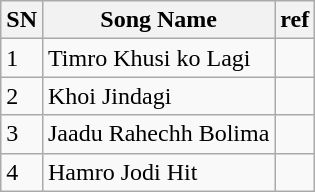<table class="wikitable">
<tr>
<th>SN</th>
<th>Song Name</th>
<th>ref</th>
</tr>
<tr>
<td>1</td>
<td>Timro Khusi ko Lagi</td>
<td></td>
</tr>
<tr>
<td>2</td>
<td>Khoi Jindagi</td>
<td></td>
</tr>
<tr>
<td>3</td>
<td>Jaadu Rahechh Bolima</td>
<td></td>
</tr>
<tr>
<td>4</td>
<td>Hamro Jodi Hit</td>
<td></td>
</tr>
</table>
